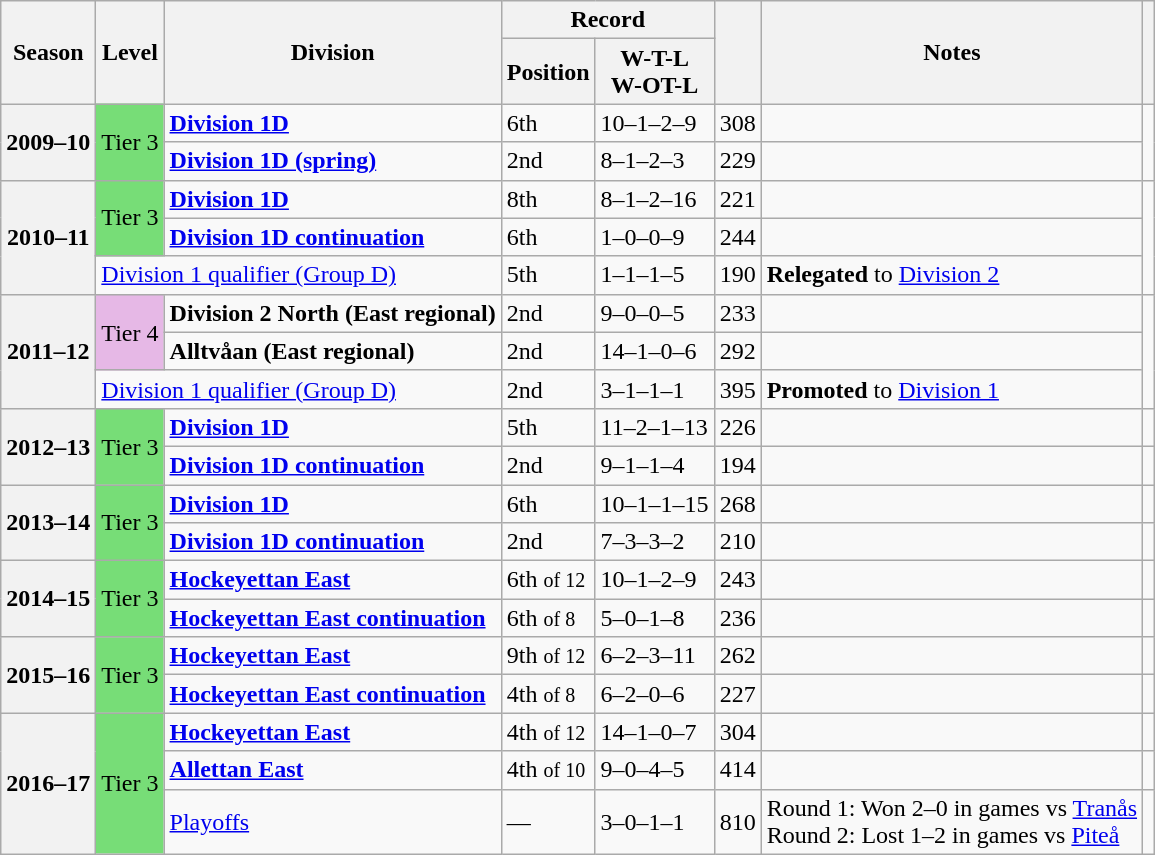<table class="wikitable">
<tr>
<th rowspan=2>Season</th>
<th rowspan=2>Level</th>
<th rowspan=2>Division</th>
<th colspan=2>Record</th>
<th rowspan=2></th>
<th rowspan=2>Notes</th>
<th rowspan=2></th>
</tr>
<tr>
<th>Position</th>
<th>W-T-L<br>W-OT-L</th>
</tr>
<tr>
<th rowspan=2>2009–10</th>
<td rowspan=2 style="background:#77DD77;">Tier 3</td>
<td><strong><a href='#'>Division 1D</a></strong></td>
<td>6th</td>
<td>10–1–2–9</td>
<td>308</td>
<td></td>
<td rowspan=2></td>
</tr>
<tr>
<td><strong><a href='#'>Division 1D (spring)</a></strong></td>
<td>2nd</td>
<td>8–1–2–3</td>
<td>229</td>
<td></td>
</tr>
<tr>
<th rowspan=3>2010–11</th>
<td rowspan=2 style="background:#77DD77;">Tier 3</td>
<td><strong><a href='#'>Division 1D</a></strong></td>
<td>8th</td>
<td>8–1–2–16</td>
<td>221</td>
<td></td>
<td rowspan=3></td>
</tr>
<tr>
<td><strong><a href='#'>Division 1D continuation</a></strong></td>
<td>6th</td>
<td>1–0–0–9</td>
<td>244</td>
<td></td>
</tr>
<tr>
<td colspan=2><a href='#'>Division 1 qualifier (Group D)</a></td>
<td>5th</td>
<td>1–1–1–5</td>
<td>190</td>
<td> <strong>Relegated</strong> to <a href='#'>Division 2</a></td>
</tr>
<tr>
<th rowspan=3>2011–12</th>
<td rowspan=2 style="background:#E6B8E6;">Tier 4</td>
<td><strong>Division 2 North (East regional)</strong></td>
<td>2nd</td>
<td>9–0–0–5</td>
<td>233</td>
<td></td>
<td rowspan=3></td>
</tr>
<tr>
<td><strong>Alltvåan (East regional)</strong></td>
<td>2nd</td>
<td>14–1–0–6</td>
<td>292</td>
<td></td>
</tr>
<tr>
<td colspan=2><a href='#'>Division 1 qualifier (Group D)</a></td>
<td>2nd</td>
<td>3–1–1–1</td>
<td>395</td>
<td> <strong>Promoted</strong> to <a href='#'>Division 1</a></td>
</tr>
<tr>
<th rowspan=2>2012–13</th>
<td style="background:#77DD77;" rowspan=2>Tier 3</td>
<td><strong><a href='#'>Division 1D</a></strong></td>
<td>5th</td>
<td>11–2–1–13</td>
<td>226</td>
<td></td>
<td></td>
</tr>
<tr>
<td><strong><a href='#'>Division 1D continuation</a></strong></td>
<td>2nd</td>
<td>9–1–1–4</td>
<td>194</td>
<td></td>
<td></td>
</tr>
<tr>
<th rowspan=2>2013–14</th>
<td style="background:#77DD77;" rowspan=2>Tier 3</td>
<td><strong><a href='#'>Division 1D</a></strong></td>
<td>6th</td>
<td>10–1–1–15</td>
<td>268</td>
<td></td>
<td></td>
</tr>
<tr>
<td><strong><a href='#'>Division 1D continuation</a></strong></td>
<td>2nd</td>
<td>7–3–3–2</td>
<td>210</td>
<td></td>
<td></td>
</tr>
<tr>
<th rowspan=2>2014–15</th>
<td style="background:#77DD77;" rowspan=2>Tier 3</td>
<td><strong><a href='#'>Hockeyettan East</a></strong></td>
<td>6th <small>of 12</small></td>
<td>10–1–2–9</td>
<td>243</td>
<td></td>
<td></td>
</tr>
<tr>
<td><strong><a href='#'>Hockeyettan East continuation</a></strong></td>
<td>6th <small>of 8</small></td>
<td>5–0–1–8</td>
<td>236</td>
<td></td>
<td></td>
</tr>
<tr>
<th rowspan=2>2015–16</th>
<td style="background:#77DD77;" rowspan=2>Tier 3</td>
<td><strong><a href='#'>Hockeyettan East</a></strong></td>
<td>9th <small>of 12</small></td>
<td>6–2–3–11</td>
<td>262</td>
<td></td>
<td></td>
</tr>
<tr>
<td><strong><a href='#'>Hockeyettan East continuation</a></strong></td>
<td>4th <small>of 8</small></td>
<td>6–2–0–6</td>
<td>227</td>
<td></td>
<td></td>
</tr>
<tr>
<th rowspan=3>2016–17</th>
<td style="background:#77DD77;" rowspan=3>Tier 3</td>
<td><strong><a href='#'>Hockeyettan East</a></strong></td>
<td>4th <small>of 12</small></td>
<td>14–1–0–7</td>
<td>304</td>
<td></td>
<td></td>
</tr>
<tr>
<td><strong><a href='#'>Allettan East</a></strong></td>
<td>4th <small>of 10</small></td>
<td>9–0–4–5</td>
<td>414</td>
<td></td>
<td></td>
</tr>
<tr>
<td><a href='#'>Playoffs</a></td>
<td>—</td>
<td>3–0–1–1</td>
<td>810</td>
<td>Round 1: Won 2–0 in games vs <a href='#'>Tranås</a><br>Round 2: Lost 1–2 in games vs <a href='#'>Piteå</a></td>
<td></td>
</tr>
</table>
